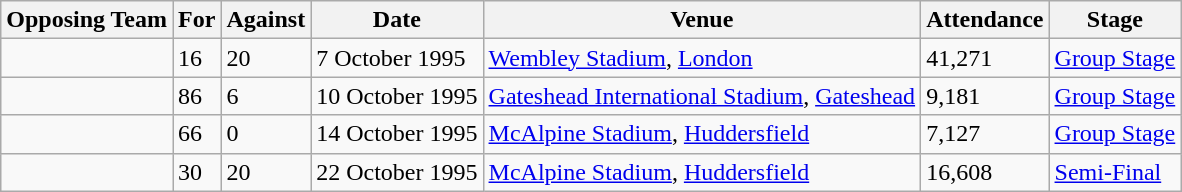<table class="wikitable">
<tr>
<th>Opposing Team</th>
<th>For</th>
<th>Against</th>
<th>Date</th>
<th>Venue</th>
<th>Attendance</th>
<th>Stage</th>
</tr>
<tr>
<td></td>
<td>16</td>
<td>20</td>
<td>7 October 1995</td>
<td><a href='#'>Wembley Stadium</a>, <a href='#'>London</a></td>
<td>41,271</td>
<td><a href='#'>Group Stage</a></td>
</tr>
<tr>
<td></td>
<td>86</td>
<td>6</td>
<td>10 October 1995</td>
<td><a href='#'>Gateshead International Stadium</a>, <a href='#'>Gateshead</a></td>
<td>9,181</td>
<td><a href='#'>Group Stage</a></td>
</tr>
<tr>
<td></td>
<td>66</td>
<td>0</td>
<td>14 October 1995</td>
<td><a href='#'>McAlpine Stadium</a>, <a href='#'>Huddersfield</a></td>
<td>7,127</td>
<td><a href='#'>Group Stage</a></td>
</tr>
<tr>
<td></td>
<td>30</td>
<td>20</td>
<td>22 October 1995</td>
<td><a href='#'>McAlpine Stadium</a>, <a href='#'>Huddersfield</a></td>
<td>16,608</td>
<td><a href='#'>Semi-Final</a></td>
</tr>
</table>
